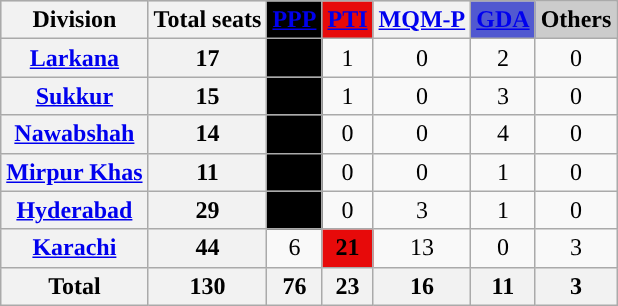<table class="wikitable" style="text-align:center;">
<tr bgcolor="#cccccc">
<th>Division</th>
<th>Total seats</th>
<th style="background:#000000;"><a href='#'><span><strong>PPP</strong></span></a></th>
<th style="background:#E70A0A;"><a href='#'><span><strong>PTI</strong></span></a></th>
<th style="background:"><a href='#'><span><strong>MQM-P</strong></span></a></th>
<th style="background:#5159d0;"><a href='#'><span><strong>GDA</strong></span></a></th>
<td><span><strong>Others</strong></span></td>
</tr>
<tr>
<th><a href='#'>Larkana</a></th>
<th>17</th>
<td bgcolor="#000000"><span><strong>14</strong></span></td>
<td>1</td>
<td>0</td>
<td>2</td>
<td>0</td>
</tr>
<tr>
<th><a href='#'>Sukkur</a></th>
<th>15</th>
<td bgcolor="#000000"><span><strong>11</strong></span></td>
<td>1</td>
<td>0</td>
<td>3</td>
<td>0</td>
</tr>
<tr>
<th><a href='#'>Nawabshah</a></th>
<th>14</th>
<td bgcolor="#000000"><span><strong>10</strong></span></td>
<td>0</td>
<td>0</td>
<td>4</td>
<td>0</td>
</tr>
<tr>
<th><a href='#'>Mirpur Khas</a></th>
<th>11</th>
<td bgcolor="#000000"><span><strong>10</strong></span></td>
<td>0</td>
<td>0</td>
<td>1</td>
<td>0</td>
</tr>
<tr>
<th><a href='#'>Hyderabad</a></th>
<th>29</th>
<td bgcolor="#000000"><span><strong>25</strong></span></td>
<td>0</td>
<td>3</td>
<td>1</td>
<td>0</td>
</tr>
<tr>
<th><a href='#'>Karachi</a></th>
<th>44</th>
<td>6</td>
<td bgcolor="#E70A0A"><span><strong>21</strong></span></td>
<td>13</td>
<td>0</td>
<td>3</td>
</tr>
<tr>
<th>Total</th>
<th>130</th>
<th>76</th>
<th>23</th>
<th>16</th>
<th>11</th>
<th>3</th>
</tr>
</table>
